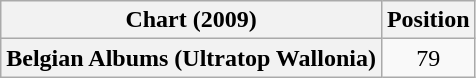<table class="wikitable plainrowheaders" style="text-align:center">
<tr>
<th scope="col">Chart (2009)</th>
<th scope="col">Position</th>
</tr>
<tr>
<th scope="row">Belgian Albums (Ultratop Wallonia)</th>
<td>79</td>
</tr>
</table>
